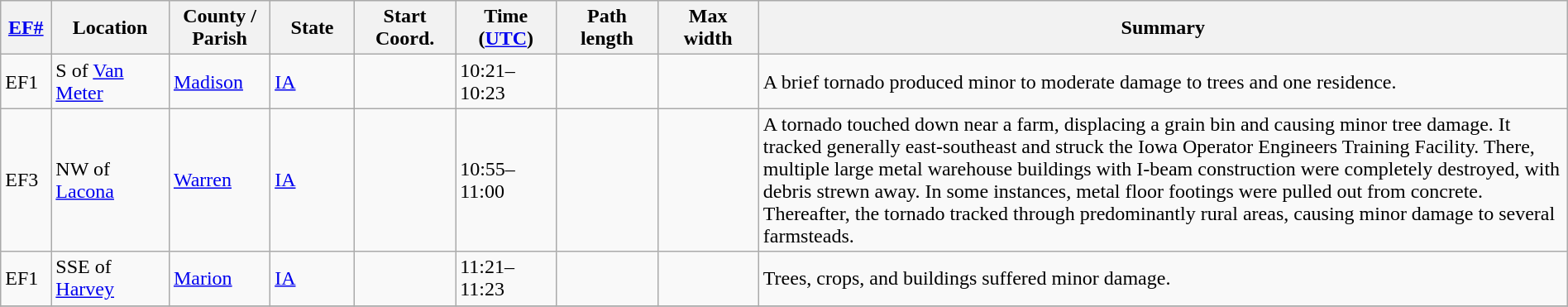<table class="wikitable sortable" style="width:100%;">
<tr>
<th scope="col" style="width:3%; text-align:center;"><a href='#'>EF#</a></th>
<th scope="col" style="width:7%; text-align:center;" class="unsortable">Location</th>
<th scope="col" style="width:6%; text-align:center;" class="unsortable">County / Parish</th>
<th scope="col" style="width:5%; text-align:center;">State</th>
<th scope="col" style="width:6%; text-align:center;">Start Coord.</th>
<th scope="col" style="width:6%; text-align:center;">Time (<a href='#'>UTC</a>)</th>
<th scope="col" style="width:6%; text-align:center;">Path length</th>
<th scope="col" style="width:6%; text-align:center;">Max width</th>
<th scope="col" class="unsortable" style="width:48%; text-align:center;">Summary</th>
</tr>
<tr>
<td bgcolor=>EF1</td>
<td>S of <a href='#'>Van Meter</a></td>
<td><a href='#'>Madison</a></td>
<td><a href='#'>IA</a></td>
<td></td>
<td>10:21–10:23</td>
<td></td>
<td></td>
<td>A brief tornado produced minor to moderate damage to trees and one residence.</td>
</tr>
<tr>
<td bgcolor=>EF3</td>
<td>NW of <a href='#'>Lacona</a></td>
<td><a href='#'>Warren</a></td>
<td><a href='#'>IA</a></td>
<td></td>
<td>10:55–11:00</td>
<td></td>
<td></td>
<td>A tornado touched down near a farm, displacing a grain bin and causing minor tree damage. It tracked generally east-southeast and struck the Iowa Operator Engineers Training Facility. There, multiple large metal warehouse buildings with I-beam construction were completely destroyed, with debris strewn  away. In some instances, metal floor footings were pulled out from concrete. Thereafter, the tornado tracked through predominantly rural areas, causing minor damage to several farmsteads.</td>
</tr>
<tr>
<td bgcolor=>EF1</td>
<td>SSE of <a href='#'>Harvey</a></td>
<td><a href='#'>Marion</a></td>
<td><a href='#'>IA</a></td>
<td></td>
<td>11:21–11:23</td>
<td></td>
<td></td>
<td>Trees, crops, and buildings suffered minor damage.</td>
</tr>
<tr>
</tr>
</table>
